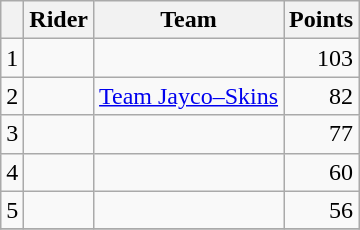<table class=wikitable>
<tr>
<th></th>
<th>Rider</th>
<th>Team</th>
<th>Points</th>
</tr>
<tr>
<td>1</td>
<td> </td>
<td></td>
<td align=right>103</td>
</tr>
<tr>
<td>2</td>
<td></td>
<td><a href='#'>Team Jayco–Skins</a></td>
<td align=right>82</td>
</tr>
<tr>
<td>3</td>
<td></td>
<td></td>
<td align=right>77</td>
</tr>
<tr>
<td>4</td>
<td></td>
<td></td>
<td align=right>60</td>
</tr>
<tr>
<td>5</td>
<td></td>
<td></td>
<td align=right>56</td>
</tr>
<tr>
</tr>
</table>
